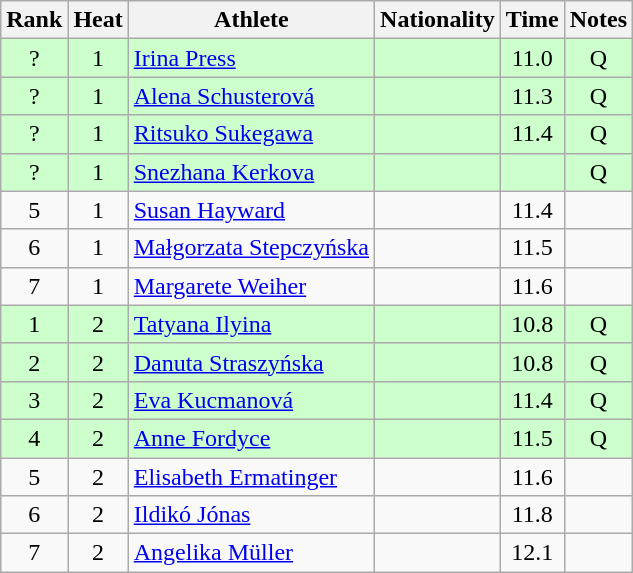<table class="wikitable sortable" style="text-align:center">
<tr>
<th>Rank</th>
<th>Heat</th>
<th>Athlete</th>
<th>Nationality</th>
<th>Time</th>
<th>Notes</th>
</tr>
<tr bgcolor=ccffcc>
<td>?</td>
<td>1</td>
<td align=left><a href='#'>Irina Press</a></td>
<td align=left></td>
<td>11.0</td>
<td>Q</td>
</tr>
<tr bgcolor=ccffcc>
<td>?</td>
<td>1</td>
<td align=left><a href='#'>Alena Schusterová</a></td>
<td align=left></td>
<td>11.3</td>
<td>Q</td>
</tr>
<tr bgcolor=ccffcc>
<td>?</td>
<td>1</td>
<td align=left><a href='#'>Ritsuko Sukegawa</a></td>
<td align=left></td>
<td>11.4</td>
<td>Q</td>
</tr>
<tr bgcolor=ccffcc>
<td>?</td>
<td>1</td>
<td align=left><a href='#'>Snezhana Kerkova</a></td>
<td align=left></td>
<td></td>
<td>Q</td>
</tr>
<tr>
<td>5</td>
<td>1</td>
<td align=left><a href='#'>Susan Hayward</a></td>
<td align=left></td>
<td>11.4</td>
<td></td>
</tr>
<tr>
<td>6</td>
<td>1</td>
<td align=left><a href='#'>Małgorzata Stepczyńska</a></td>
<td align=left></td>
<td>11.5</td>
<td></td>
</tr>
<tr>
<td>7</td>
<td>1</td>
<td align=left><a href='#'>Margarete Weiher</a></td>
<td align=left></td>
<td>11.6</td>
<td></td>
</tr>
<tr bgcolor=ccffcc>
<td>1</td>
<td>2</td>
<td align=left><a href='#'>Tatyana Ilyina</a></td>
<td align=left></td>
<td>10.8</td>
<td>Q</td>
</tr>
<tr bgcolor=ccffcc>
<td>2</td>
<td>2</td>
<td align=left><a href='#'>Danuta Straszyńska</a></td>
<td align=left></td>
<td>10.8</td>
<td>Q</td>
</tr>
<tr bgcolor=ccffcc>
<td>3</td>
<td>2</td>
<td align=left><a href='#'>Eva Kucmanová</a></td>
<td align=left></td>
<td>11.4</td>
<td>Q</td>
</tr>
<tr bgcolor=ccffcc>
<td>4</td>
<td>2</td>
<td align=left><a href='#'>Anne Fordyce</a></td>
<td align=left></td>
<td>11.5</td>
<td>Q</td>
</tr>
<tr>
<td>5</td>
<td>2</td>
<td align=left><a href='#'>Elisabeth Ermatinger</a></td>
<td align=left></td>
<td>11.6</td>
<td></td>
</tr>
<tr>
<td>6</td>
<td>2</td>
<td align=left><a href='#'>Ildikó Jónas</a></td>
<td align=left></td>
<td>11.8</td>
<td></td>
</tr>
<tr>
<td>7</td>
<td>2</td>
<td align=left><a href='#'>Angelika Müller</a></td>
<td align=left></td>
<td>12.1</td>
<td></td>
</tr>
</table>
